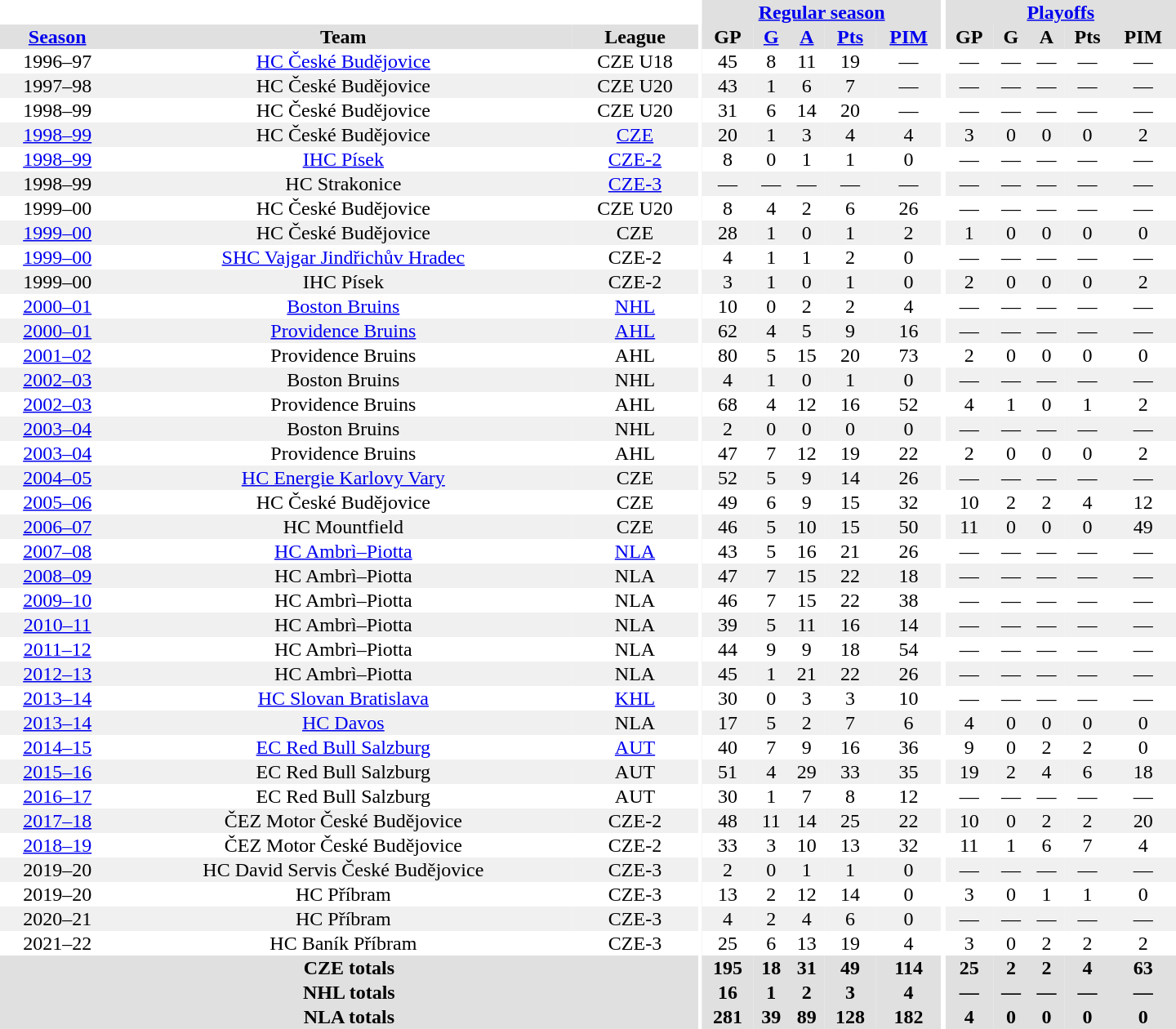<table border="0" cellpadding="1" cellspacing="0" style="text-align:center; width:60em">
<tr bgcolor="#e0e0e0">
<th colspan="3" bgcolor="#ffffff"></th>
<th rowspan="100" bgcolor="#ffffff"></th>
<th colspan="5"><a href='#'>Regular season</a></th>
<th rowspan="100" bgcolor="#ffffff"></th>
<th colspan="5"><a href='#'>Playoffs</a></th>
</tr>
<tr bgcolor="#e0e0e0">
<th><a href='#'>Season</a></th>
<th>Team</th>
<th>League</th>
<th>GP</th>
<th><a href='#'>G</a></th>
<th><a href='#'>A</a></th>
<th><a href='#'>Pts</a></th>
<th><a href='#'>PIM</a></th>
<th>GP</th>
<th>G</th>
<th>A</th>
<th>Pts</th>
<th>PIM</th>
</tr>
<tr>
<td>1996–97</td>
<td><a href='#'>HC České Budějovice</a></td>
<td>CZE U18</td>
<td>45</td>
<td>8</td>
<td>11</td>
<td>19</td>
<td>—</td>
<td>—</td>
<td>—</td>
<td>—</td>
<td>—</td>
<td>—</td>
</tr>
<tr bgcolor="#f0f0f0">
<td>1997–98</td>
<td>HC České Budějovice</td>
<td>CZE U20</td>
<td>43</td>
<td>1</td>
<td>6</td>
<td>7</td>
<td>—</td>
<td>—</td>
<td>—</td>
<td>—</td>
<td>—</td>
<td>—</td>
</tr>
<tr>
<td>1998–99</td>
<td>HC České Budějovice</td>
<td>CZE U20</td>
<td>31</td>
<td>6</td>
<td>14</td>
<td>20</td>
<td>—</td>
<td>—</td>
<td>—</td>
<td>—</td>
<td>—</td>
<td>—</td>
</tr>
<tr bgcolor="#f0f0f0">
<td><a href='#'>1998–99</a></td>
<td>HC České Budějovice</td>
<td><a href='#'>CZE</a></td>
<td>20</td>
<td>1</td>
<td>3</td>
<td>4</td>
<td>4</td>
<td>3</td>
<td>0</td>
<td>0</td>
<td>0</td>
<td>2</td>
</tr>
<tr>
<td><a href='#'>1998–99</a></td>
<td><a href='#'>IHC Písek</a></td>
<td><a href='#'>CZE-2</a></td>
<td>8</td>
<td>0</td>
<td>1</td>
<td>1</td>
<td>0</td>
<td>—</td>
<td>—</td>
<td>—</td>
<td>—</td>
<td>—</td>
</tr>
<tr bgcolor="#f0f0f0">
<td>1998–99</td>
<td>HC Strakonice</td>
<td><a href='#'>CZE-3</a></td>
<td>—</td>
<td>—</td>
<td>—</td>
<td>—</td>
<td>—</td>
<td>—</td>
<td>—</td>
<td>—</td>
<td>—</td>
<td>—</td>
</tr>
<tr>
<td>1999–00</td>
<td>HC České Budějovice</td>
<td>CZE U20</td>
<td>8</td>
<td>4</td>
<td>2</td>
<td>6</td>
<td>26</td>
<td>—</td>
<td>—</td>
<td>—</td>
<td>—</td>
<td>—</td>
</tr>
<tr bgcolor="#f0f0f0">
<td><a href='#'>1999–00</a></td>
<td>HC České Budějovice</td>
<td>CZE</td>
<td>28</td>
<td>1</td>
<td>0</td>
<td>1</td>
<td>2</td>
<td>1</td>
<td>0</td>
<td>0</td>
<td>0</td>
<td>0</td>
</tr>
<tr>
<td><a href='#'>1999–00</a></td>
<td><a href='#'>SHC Vajgar Jindřichův Hradec</a></td>
<td>CZE-2</td>
<td>4</td>
<td>1</td>
<td>1</td>
<td>2</td>
<td>0</td>
<td>—</td>
<td>—</td>
<td>—</td>
<td>—</td>
<td>—</td>
</tr>
<tr bgcolor="#f0f0f0">
<td>1999–00</td>
<td>IHC Písek</td>
<td>CZE-2</td>
<td>3</td>
<td>1</td>
<td>0</td>
<td>1</td>
<td>0</td>
<td>2</td>
<td>0</td>
<td>0</td>
<td>0</td>
<td>2</td>
</tr>
<tr>
<td><a href='#'>2000–01</a></td>
<td><a href='#'>Boston Bruins</a></td>
<td><a href='#'>NHL</a></td>
<td>10</td>
<td>0</td>
<td>2</td>
<td>2</td>
<td>4</td>
<td>—</td>
<td>—</td>
<td>—</td>
<td>—</td>
<td>—</td>
</tr>
<tr bgcolor="#f0f0f0">
<td><a href='#'>2000–01</a></td>
<td><a href='#'>Providence Bruins</a></td>
<td><a href='#'>AHL</a></td>
<td>62</td>
<td>4</td>
<td>5</td>
<td>9</td>
<td>16</td>
<td>—</td>
<td>—</td>
<td>—</td>
<td>—</td>
<td>—</td>
</tr>
<tr>
<td><a href='#'>2001–02</a></td>
<td>Providence Bruins</td>
<td>AHL</td>
<td>80</td>
<td>5</td>
<td>15</td>
<td>20</td>
<td>73</td>
<td>2</td>
<td>0</td>
<td>0</td>
<td>0</td>
<td>0</td>
</tr>
<tr bgcolor="#f0f0f0">
<td><a href='#'>2002–03</a></td>
<td>Boston Bruins</td>
<td>NHL</td>
<td>4</td>
<td>1</td>
<td>0</td>
<td>1</td>
<td>0</td>
<td>—</td>
<td>—</td>
<td>—</td>
<td>—</td>
<td>—</td>
</tr>
<tr>
<td><a href='#'>2002–03</a></td>
<td>Providence Bruins</td>
<td>AHL</td>
<td>68</td>
<td>4</td>
<td>12</td>
<td>16</td>
<td>52</td>
<td>4</td>
<td>1</td>
<td>0</td>
<td>1</td>
<td>2</td>
</tr>
<tr bgcolor="#f0f0f0">
<td><a href='#'>2003–04</a></td>
<td>Boston Bruins</td>
<td>NHL</td>
<td>2</td>
<td>0</td>
<td>0</td>
<td>0</td>
<td>0</td>
<td>—</td>
<td>—</td>
<td>—</td>
<td>—</td>
<td>—</td>
</tr>
<tr>
<td><a href='#'>2003–04</a></td>
<td>Providence Bruins</td>
<td>AHL</td>
<td>47</td>
<td>7</td>
<td>12</td>
<td>19</td>
<td>22</td>
<td>2</td>
<td>0</td>
<td>0</td>
<td>0</td>
<td>2</td>
</tr>
<tr bgcolor="#f0f0f0">
<td><a href='#'>2004–05</a></td>
<td><a href='#'>HC Energie Karlovy Vary</a></td>
<td>CZE</td>
<td>52</td>
<td>5</td>
<td>9</td>
<td>14</td>
<td>26</td>
<td>—</td>
<td>—</td>
<td>—</td>
<td>—</td>
<td>—</td>
</tr>
<tr>
<td><a href='#'>2005–06</a></td>
<td>HC České Budějovice</td>
<td>CZE</td>
<td>49</td>
<td>6</td>
<td>9</td>
<td>15</td>
<td>32</td>
<td>10</td>
<td>2</td>
<td>2</td>
<td>4</td>
<td>12</td>
</tr>
<tr bgcolor="#f0f0f0">
<td><a href='#'>2006–07</a></td>
<td>HC Mountfield</td>
<td>CZE</td>
<td>46</td>
<td>5</td>
<td>10</td>
<td>15</td>
<td>50</td>
<td>11</td>
<td>0</td>
<td>0</td>
<td>0</td>
<td>49</td>
</tr>
<tr>
<td><a href='#'>2007–08</a></td>
<td><a href='#'>HC Ambrì–Piotta</a></td>
<td><a href='#'>NLA</a></td>
<td>43</td>
<td>5</td>
<td>16</td>
<td>21</td>
<td>26</td>
<td>—</td>
<td>—</td>
<td>—</td>
<td>—</td>
<td>—</td>
</tr>
<tr bgcolor="#f0f0f0">
<td><a href='#'>2008–09</a></td>
<td>HC Ambrì–Piotta</td>
<td>NLA</td>
<td>47</td>
<td>7</td>
<td>15</td>
<td>22</td>
<td>18</td>
<td>—</td>
<td>—</td>
<td>—</td>
<td>—</td>
<td>—</td>
</tr>
<tr>
<td><a href='#'>2009–10</a></td>
<td>HC Ambrì–Piotta</td>
<td>NLA</td>
<td>46</td>
<td>7</td>
<td>15</td>
<td>22</td>
<td>38</td>
<td>—</td>
<td>—</td>
<td>—</td>
<td>—</td>
<td>—</td>
</tr>
<tr bgcolor="#f0f0f0">
<td><a href='#'>2010–11</a></td>
<td>HC Ambrì–Piotta</td>
<td>NLA</td>
<td>39</td>
<td>5</td>
<td>11</td>
<td>16</td>
<td>14</td>
<td>—</td>
<td>—</td>
<td>—</td>
<td>—</td>
<td>—</td>
</tr>
<tr>
<td><a href='#'>2011–12</a></td>
<td>HC Ambrì–Piotta</td>
<td>NLA</td>
<td>44</td>
<td>9</td>
<td>9</td>
<td>18</td>
<td>54</td>
<td>—</td>
<td>—</td>
<td>—</td>
<td>—</td>
<td>—</td>
</tr>
<tr bgcolor="#f0f0f0">
<td><a href='#'>2012–13</a></td>
<td>HC Ambrì–Piotta</td>
<td>NLA</td>
<td>45</td>
<td>1</td>
<td>21</td>
<td>22</td>
<td>26</td>
<td>—</td>
<td>—</td>
<td>—</td>
<td>—</td>
<td>—</td>
</tr>
<tr>
<td><a href='#'>2013–14</a></td>
<td><a href='#'>HC Slovan Bratislava</a></td>
<td><a href='#'>KHL</a></td>
<td>30</td>
<td>0</td>
<td>3</td>
<td>3</td>
<td>10</td>
<td>—</td>
<td>—</td>
<td>—</td>
<td>—</td>
<td>—</td>
</tr>
<tr bgcolor="#f0f0f0">
<td><a href='#'>2013–14</a></td>
<td><a href='#'>HC Davos</a></td>
<td>NLA</td>
<td>17</td>
<td>5</td>
<td>2</td>
<td>7</td>
<td>6</td>
<td>4</td>
<td>0</td>
<td>0</td>
<td>0</td>
<td>0</td>
</tr>
<tr>
<td><a href='#'>2014–15</a></td>
<td><a href='#'>EC Red Bull Salzburg</a></td>
<td><a href='#'>AUT</a></td>
<td>40</td>
<td>7</td>
<td>9</td>
<td>16</td>
<td>36</td>
<td>9</td>
<td>0</td>
<td>2</td>
<td>2</td>
<td>0</td>
</tr>
<tr bgcolor="#f0f0f0">
<td><a href='#'>2015–16</a></td>
<td>EC Red Bull Salzburg</td>
<td>AUT</td>
<td>51</td>
<td>4</td>
<td>29</td>
<td>33</td>
<td>35</td>
<td>19</td>
<td>2</td>
<td>4</td>
<td>6</td>
<td>18</td>
</tr>
<tr>
<td><a href='#'>2016–17</a></td>
<td>EC Red Bull Salzburg</td>
<td>AUT</td>
<td>30</td>
<td>1</td>
<td>7</td>
<td>8</td>
<td>12</td>
<td>—</td>
<td>—</td>
<td>—</td>
<td>—</td>
<td>—</td>
</tr>
<tr bgcolor="#f0f0f0">
<td><a href='#'>2017–18</a></td>
<td>ČEZ Motor České Budějovice</td>
<td>CZE-2</td>
<td>48</td>
<td>11</td>
<td>14</td>
<td>25</td>
<td>22</td>
<td>10</td>
<td>0</td>
<td>2</td>
<td>2</td>
<td>20</td>
</tr>
<tr>
<td><a href='#'>2018–19</a></td>
<td>ČEZ Motor České Budějovice</td>
<td>CZE-2</td>
<td>33</td>
<td>3</td>
<td>10</td>
<td>13</td>
<td>32</td>
<td>11</td>
<td>1</td>
<td>6</td>
<td>7</td>
<td>4</td>
</tr>
<tr bgcolor="#f0f0f0">
<td>2019–20</td>
<td>HC David Servis České Budějovice</td>
<td>CZE-3</td>
<td>2</td>
<td>0</td>
<td>1</td>
<td>1</td>
<td>0</td>
<td>—</td>
<td>—</td>
<td>—</td>
<td>—</td>
<td>—</td>
</tr>
<tr>
<td>2019–20</td>
<td>HC Příbram</td>
<td>CZE-3</td>
<td>13</td>
<td>2</td>
<td>12</td>
<td>14</td>
<td>0</td>
<td>3</td>
<td>0</td>
<td>1</td>
<td>1</td>
<td>0</td>
</tr>
<tr bgcolor="#f0f0f0">
<td>2020–21</td>
<td>HC Příbram</td>
<td>CZE-3</td>
<td>4</td>
<td>2</td>
<td>4</td>
<td>6</td>
<td>0</td>
<td>—</td>
<td>—</td>
<td>—</td>
<td>—</td>
<td>—</td>
</tr>
<tr>
<td>2021–22</td>
<td>HC Baník Příbram</td>
<td>CZE-3</td>
<td>25</td>
<td>6</td>
<td>13</td>
<td>19</td>
<td>4</td>
<td>3</td>
<td>0</td>
<td>2</td>
<td>2</td>
<td>2</td>
</tr>
<tr bgcolor="#e0e0e0">
<th colspan="3">CZE totals</th>
<th>195</th>
<th>18</th>
<th>31</th>
<th>49</th>
<th>114</th>
<th>25</th>
<th>2</th>
<th>2</th>
<th>4</th>
<th>63</th>
</tr>
<tr bgcolor="#e0e0e0">
<th colspan="3">NHL totals</th>
<th>16</th>
<th>1</th>
<th>2</th>
<th>3</th>
<th>4</th>
<th>—</th>
<th>—</th>
<th>—</th>
<th>—</th>
<th>—</th>
</tr>
<tr bgcolor="#e0e0e0">
<th colspan="3">NLA totals</th>
<th>281</th>
<th>39</th>
<th>89</th>
<th>128</th>
<th>182</th>
<th>4</th>
<th>0</th>
<th>0</th>
<th>0</th>
<th>0</th>
</tr>
</table>
